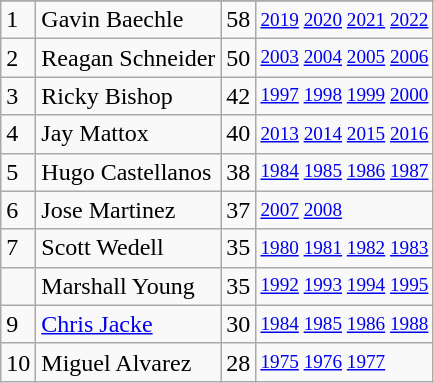<table class="wikitable">
<tr>
</tr>
<tr>
<td>1</td>
<td>Gavin Baechle</td>
<td>58</td>
<td style="font-size:80%;"><a href='#'>2019</a> <a href='#'>2020</a> <a href='#'>2021</a>  <a href='#'>2022</a></td>
</tr>
<tr>
<td>2</td>
<td>Reagan Schneider</td>
<td>50</td>
<td style="font-size:80%;"><a href='#'>2003</a> <a href='#'>2004</a> <a href='#'>2005</a> <a href='#'>2006</a></td>
</tr>
<tr>
<td>3</td>
<td>Ricky Bishop</td>
<td>42</td>
<td style="font-size:80%;"><a href='#'>1997</a> <a href='#'>1998</a> <a href='#'>1999</a> <a href='#'>2000</a></td>
</tr>
<tr>
<td>4</td>
<td>Jay Mattox</td>
<td>40</td>
<td style="font-size:80%;"><a href='#'>2013</a> <a href='#'>2014</a> <a href='#'>2015</a> <a href='#'>2016</a></td>
</tr>
<tr>
<td>5</td>
<td>Hugo Castellanos</td>
<td>38</td>
<td style="font-size:80%;"><a href='#'>1984</a> <a href='#'>1985</a> <a href='#'>1986</a> <a href='#'>1987</a></td>
</tr>
<tr>
<td>6</td>
<td>Jose Martinez</td>
<td>37</td>
<td style="font-size:80%;"><a href='#'>2007</a> <a href='#'>2008</a></td>
</tr>
<tr>
<td>7</td>
<td>Scott Wedell</td>
<td>35</td>
<td style="font-size:80%;"><a href='#'>1980</a> <a href='#'>1981</a> <a href='#'>1982</a> <a href='#'>1983</a></td>
</tr>
<tr>
<td></td>
<td>Marshall Young</td>
<td>35</td>
<td style="font-size:80%;"><a href='#'>1992</a> <a href='#'>1993</a> <a href='#'>1994</a> <a href='#'>1995</a></td>
</tr>
<tr>
<td>9</td>
<td><a href='#'>Chris Jacke</a></td>
<td>30</td>
<td style="font-size:80%;"><a href='#'>1984</a> <a href='#'>1985</a> <a href='#'>1986</a> <a href='#'>1988</a></td>
</tr>
<tr>
<td>10</td>
<td>Miguel Alvarez</td>
<td>28</td>
<td style="font-size:80%;"><a href='#'>1975</a> <a href='#'>1976</a> <a href='#'>1977</a></td>
</tr>
</table>
